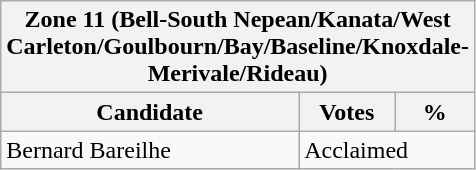<table class="wikitable">
<tr>
<th colspan="3">Zone 11 (Bell-South Nepean/Kanata/West Carleton/Goulbourn/Bay/Baseline/Knoxdale-Merivale/Rideau)</th>
</tr>
<tr>
<th style="width: 170px">Candidate</th>
<th style="width: 50px">Votes</th>
<th style="width: 40px">%</th>
</tr>
<tr>
<td>Bernard Bareilhe</td>
<td colspan="2">Acclaimed</td>
</tr>
</table>
